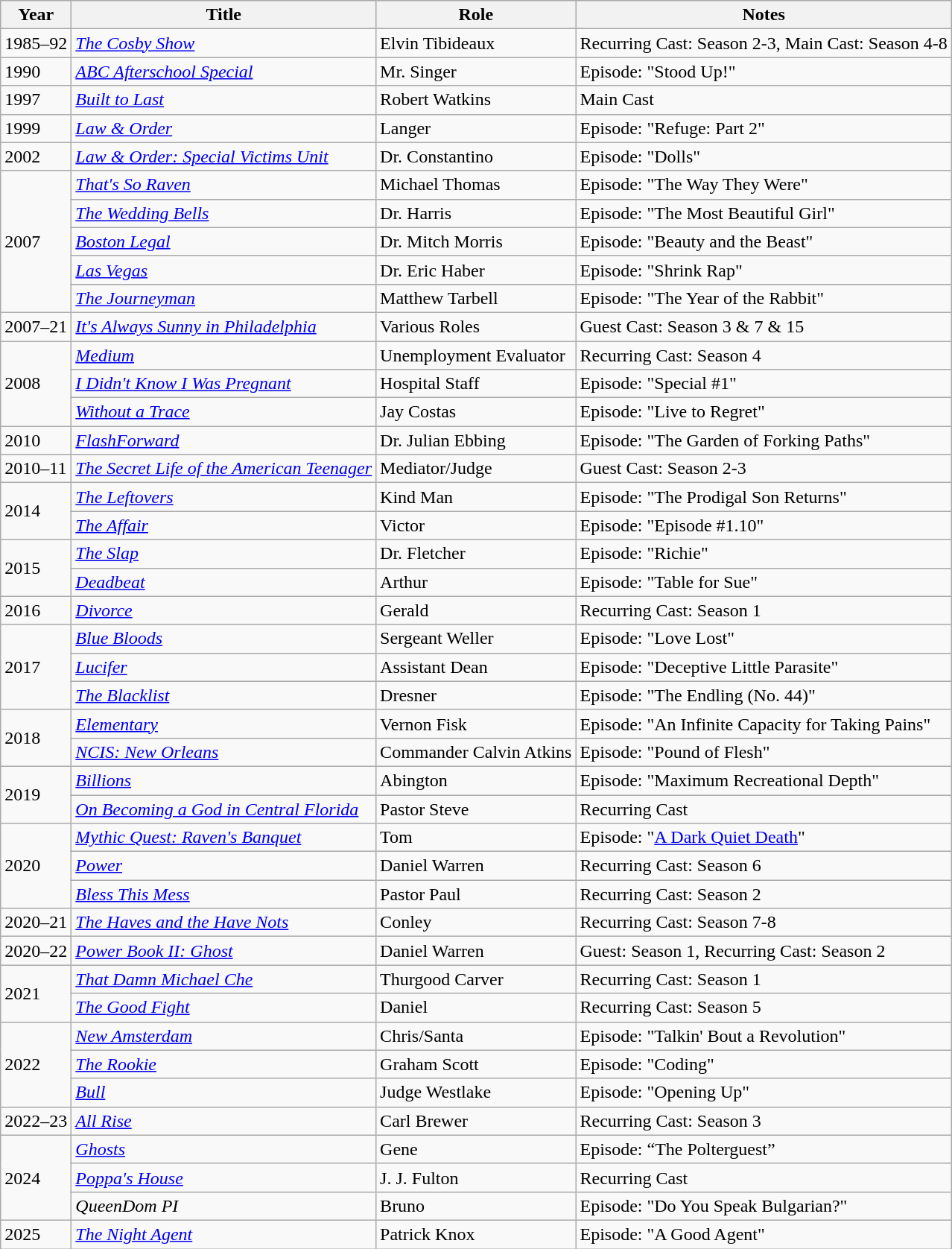<table class="wikitable plainrowheaders sortable" style="margin-right: 0;">
<tr>
<th>Year</th>
<th>Title</th>
<th>Role</th>
<th>Notes</th>
</tr>
<tr>
<td>1985–92</td>
<td><em><a href='#'>The Cosby Show</a></em></td>
<td>Elvin Tibideaux</td>
<td>Recurring Cast: Season 2-3, Main Cast: Season 4-8</td>
</tr>
<tr>
<td>1990</td>
<td><em><a href='#'>ABC Afterschool Special</a></em></td>
<td>Mr. Singer</td>
<td>Episode: "Stood Up!"</td>
</tr>
<tr>
<td>1997</td>
<td><em><a href='#'>Built to Last</a></em></td>
<td>Robert Watkins</td>
<td>Main Cast</td>
</tr>
<tr>
<td>1999</td>
<td><em><a href='#'>Law & Order</a></em></td>
<td>Langer</td>
<td>Episode: "Refuge: Part 2"</td>
</tr>
<tr>
<td>2002</td>
<td><em><a href='#'>Law & Order: Special Victims Unit</a></em></td>
<td>Dr. Constantino</td>
<td>Episode: "Dolls"</td>
</tr>
<tr>
<td rowspan=5>2007</td>
<td><em><a href='#'>That's So Raven</a></em></td>
<td>Michael Thomas</td>
<td>Episode: "The Way They Were"</td>
</tr>
<tr>
<td><em><a href='#'>The Wedding Bells</a></em></td>
<td>Dr. Harris</td>
<td>Episode: "The Most Beautiful Girl"</td>
</tr>
<tr>
<td><em><a href='#'>Boston Legal</a></em></td>
<td>Dr. Mitch Morris</td>
<td>Episode: "Beauty and the Beast"</td>
</tr>
<tr>
<td><em><a href='#'>Las Vegas</a></em></td>
<td>Dr. Eric Haber</td>
<td>Episode: "Shrink Rap"</td>
</tr>
<tr>
<td><em><a href='#'>The Journeyman</a></em></td>
<td>Matthew Tarbell</td>
<td>Episode: "The Year of the Rabbit"</td>
</tr>
<tr>
<td>2007–21</td>
<td><em><a href='#'>It's Always Sunny in Philadelphia</a></em></td>
<td>Various Roles</td>
<td>Guest Cast: Season 3 & 7 & 15</td>
</tr>
<tr>
<td rowspan=3>2008</td>
<td><em><a href='#'>Medium</a></em></td>
<td>Unemployment Evaluator</td>
<td>Recurring Cast: Season 4</td>
</tr>
<tr>
<td><em><a href='#'>I Didn't Know I Was Pregnant</a></em></td>
<td>Hospital Staff</td>
<td>Episode: "Special #1"</td>
</tr>
<tr>
<td><em><a href='#'>Without a Trace</a></em></td>
<td>Jay Costas</td>
<td>Episode: "Live to Regret"</td>
</tr>
<tr>
<td>2010</td>
<td><em><a href='#'>FlashForward</a></em></td>
<td>Dr. Julian Ebbing</td>
<td>Episode: "The Garden of Forking Paths"</td>
</tr>
<tr>
<td>2010–11</td>
<td><em><a href='#'>The Secret Life of the American Teenager</a></em></td>
<td>Mediator/Judge</td>
<td>Guest Cast: Season 2-3</td>
</tr>
<tr>
<td rowspan=2>2014</td>
<td><em><a href='#'>The Leftovers</a></em></td>
<td>Kind Man</td>
<td>Episode: "The Prodigal Son Returns"</td>
</tr>
<tr>
<td><em><a href='#'>The Affair</a></em></td>
<td>Victor</td>
<td>Episode: "Episode #1.10"</td>
</tr>
<tr>
<td rowspan=2>2015</td>
<td><em><a href='#'>The Slap</a></em></td>
<td>Dr. Fletcher</td>
<td>Episode: "Richie"</td>
</tr>
<tr>
<td><em><a href='#'>Deadbeat</a></em></td>
<td>Arthur</td>
<td>Episode: "Table for Sue"</td>
</tr>
<tr>
<td>2016</td>
<td><em><a href='#'>Divorce</a></em></td>
<td>Gerald</td>
<td>Recurring Cast: Season 1</td>
</tr>
<tr>
<td rowspan=3>2017</td>
<td><em><a href='#'>Blue Bloods</a></em></td>
<td>Sergeant Weller</td>
<td>Episode: "Love Lost"</td>
</tr>
<tr>
<td><em><a href='#'>Lucifer</a></em></td>
<td>Assistant Dean</td>
<td>Episode: "Deceptive Little Parasite"</td>
</tr>
<tr>
<td><em><a href='#'>The Blacklist</a></em></td>
<td>Dresner</td>
<td>Episode: "The Endling (No. 44)"</td>
</tr>
<tr>
<td rowspan=2>2018</td>
<td><em><a href='#'>Elementary</a></em></td>
<td>Vernon Fisk</td>
<td>Episode: "An Infinite Capacity for Taking Pains"</td>
</tr>
<tr>
<td><em><a href='#'>NCIS: New Orleans</a></em></td>
<td>Commander Calvin Atkins</td>
<td>Episode: "Pound of Flesh"</td>
</tr>
<tr>
<td rowspan=2>2019</td>
<td><em><a href='#'>Billions</a></em></td>
<td>Abington</td>
<td>Episode: "Maximum Recreational Depth"</td>
</tr>
<tr>
<td><em><a href='#'>On Becoming a God in Central Florida</a></em></td>
<td>Pastor Steve</td>
<td>Recurring Cast</td>
</tr>
<tr>
<td rowspan=3>2020</td>
<td><em><a href='#'>Mythic Quest: Raven's Banquet</a></em></td>
<td>Tom</td>
<td>Episode: "<a href='#'>A Dark Quiet Death</a>"</td>
</tr>
<tr>
<td><em><a href='#'>Power</a></em></td>
<td>Daniel Warren</td>
<td>Recurring Cast: Season 6</td>
</tr>
<tr>
<td><em><a href='#'>Bless This Mess</a></em></td>
<td>Pastor Paul</td>
<td>Recurring Cast: Season 2</td>
</tr>
<tr>
<td>2020–21</td>
<td><em><a href='#'>The Haves and the Have Nots</a></em></td>
<td>Conley</td>
<td>Recurring Cast: Season 7-8</td>
</tr>
<tr>
<td>2020–22</td>
<td><em><a href='#'>Power Book II: Ghost</a></em></td>
<td>Daniel Warren</td>
<td>Guest: Season 1, Recurring Cast: Season 2</td>
</tr>
<tr>
<td rowspan=2>2021</td>
<td><em><a href='#'>That Damn Michael Che</a></em></td>
<td>Thurgood Carver</td>
<td>Recurring Cast: Season 1</td>
</tr>
<tr>
<td><em><a href='#'>The Good Fight</a></em></td>
<td>Daniel</td>
<td>Recurring Cast: Season 5</td>
</tr>
<tr>
<td rowspan=3>2022</td>
<td><em><a href='#'>New Amsterdam</a></em></td>
<td>Chris/Santa</td>
<td>Episode: "Talkin' Bout a Revolution"</td>
</tr>
<tr>
<td><em><a href='#'>The Rookie</a></em></td>
<td>Graham Scott</td>
<td>Episode: "Coding"</td>
</tr>
<tr>
<td><em><a href='#'>Bull</a></em></td>
<td>Judge Westlake</td>
<td>Episode: "Opening Up"</td>
</tr>
<tr>
<td>2022–23</td>
<td><em><a href='#'>All Rise</a></em></td>
<td>Carl Brewer</td>
<td>Recurring Cast: Season 3</td>
</tr>
<tr>
<td rowspan="3">2024</td>
<td><em><a href='#'>Ghosts</a></em></td>
<td>Gene</td>
<td>Episode: “The Polterguest”</td>
</tr>
<tr>
<td><em><a href='#'>Poppa's House</a></em></td>
<td>J. J. Fulton</td>
<td>Recurring Cast</td>
</tr>
<tr>
<td><em>QueenDom PI</em></td>
<td>Bruno</td>
<td>Episode: "Do You Speak Bulgarian?"</td>
</tr>
<tr>
<td>2025</td>
<td><em><a href='#'>The Night Agent</a></em></td>
<td>Patrick Knox</td>
<td>Episode: "A Good Agent"</td>
</tr>
</table>
